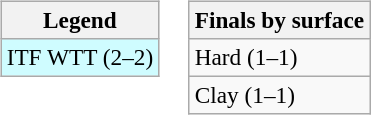<table>
<tr valign=top>
<td><br><table class="wikitable" style=font-size:97%>
<tr>
<th>Legend</th>
</tr>
<tr style="background:#cffcff;">
<td>ITF WTT (2–2)</td>
</tr>
</table>
</td>
<td><br><table class="wikitable" style=font-size:97%>
<tr>
<th>Finals by surface</th>
</tr>
<tr>
<td>Hard (1–1)</td>
</tr>
<tr>
<td>Clay (1–1)</td>
</tr>
</table>
</td>
</tr>
</table>
